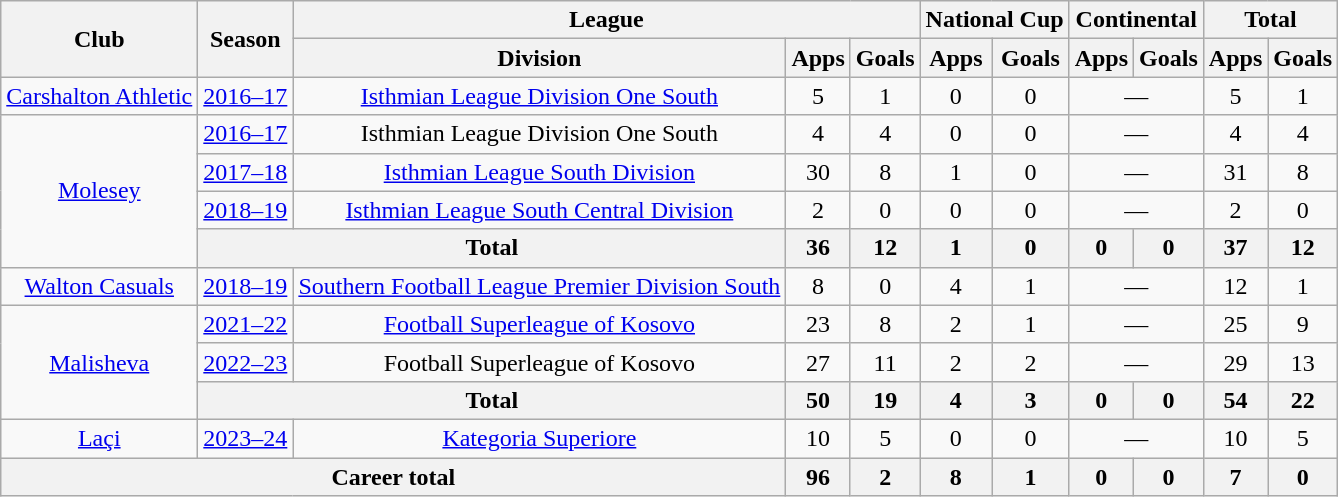<table class="wikitable" style="text-align: center">
<tr>
<th rowspan="2">Club</th>
<th rowspan="2">Season</th>
<th colspan="3">League</th>
<th colspan="2">National Cup</th>
<th colspan="2">Continental</th>
<th colspan="2">Total</th>
</tr>
<tr>
<th>Division</th>
<th>Apps</th>
<th>Goals</th>
<th>Apps</th>
<th>Goals</th>
<th>Apps</th>
<th>Goals</th>
<th>Apps</th>
<th>Goals</th>
</tr>
<tr>
<td><a href='#'>Carshalton Athletic</a></td>
<td><a href='#'>2016–17</a></td>
<td><a href='#'>Isthmian League Division One South</a></td>
<td>5</td>
<td>1</td>
<td>0</td>
<td>0</td>
<td colspan="2">—</td>
<td>5</td>
<td>1</td>
</tr>
<tr>
<td rowspan="4"><a href='#'>Molesey</a></td>
<td><a href='#'>2016–17</a></td>
<td>Isthmian League Division One South</td>
<td>4</td>
<td>4</td>
<td>0</td>
<td>0</td>
<td colspan="2">—</td>
<td>4</td>
<td>4</td>
</tr>
<tr>
<td><a href='#'>2017–18</a></td>
<td><a href='#'>Isthmian League South Division</a></td>
<td>30</td>
<td>8</td>
<td>1</td>
<td>0</td>
<td colspan="2">—</td>
<td>31</td>
<td>8</td>
</tr>
<tr>
<td><a href='#'>2018–19</a></td>
<td><a href='#'>Isthmian League South Central Division</a></td>
<td>2</td>
<td>0</td>
<td>0</td>
<td>0</td>
<td colspan="2">—</td>
<td>2</td>
<td>0</td>
</tr>
<tr>
<th colspan="2">Total</th>
<th>36</th>
<th>12</th>
<th>1</th>
<th>0</th>
<th>0</th>
<th>0</th>
<th>37</th>
<th>12</th>
</tr>
<tr>
<td><a href='#'>Walton Casuals</a></td>
<td><a href='#'>2018–19</a></td>
<td><a href='#'>Southern Football League Premier Division South</a></td>
<td>8</td>
<td>0</td>
<td>4</td>
<td>1</td>
<td colspan="2">—</td>
<td>12</td>
<td>1</td>
</tr>
<tr>
<td rowspan="3"><a href='#'>Malisheva</a></td>
<td><a href='#'>2021–22</a></td>
<td><a href='#'>Football Superleague of Kosovo</a></td>
<td>23</td>
<td>8</td>
<td>2</td>
<td>1</td>
<td colspan="2">—</td>
<td>25</td>
<td>9</td>
</tr>
<tr>
<td><a href='#'>2022–23</a></td>
<td>Football Superleague of Kosovo</td>
<td>27</td>
<td>11</td>
<td>2</td>
<td>2</td>
<td colspan="2">—</td>
<td>29</td>
<td>13</td>
</tr>
<tr>
<th colspan="2">Total</th>
<th>50</th>
<th>19</th>
<th>4</th>
<th>3</th>
<th>0</th>
<th>0</th>
<th>54</th>
<th>22</th>
</tr>
<tr>
<td rowspan="1"><a href='#'>Laçi</a></td>
<td><a href='#'>2023–24</a></td>
<td><a href='#'>Kategoria Superiore</a></td>
<td>10</td>
<td>5</td>
<td>0</td>
<td>0</td>
<td colspan="2">—</td>
<td>10</td>
<td>5</td>
</tr>
<tr>
<th colspan="3">Career total</th>
<th>96</th>
<th>2</th>
<th>8</th>
<th>1</th>
<th>0</th>
<th>0</th>
<th>7</th>
<th>0</th>
</tr>
</table>
